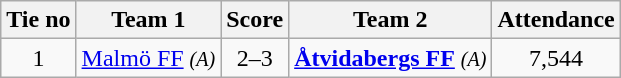<table class="wikitable" style="text-align:center">
<tr>
<th style= width="40px">Tie no</th>
<th style= width="150px">Team 1</th>
<th style= width="60px">Score</th>
<th style= width="150px">Team 2</th>
<th style= width="30px">Attendance</th>
</tr>
<tr>
<td>1</td>
<td><a href='#'>Malmö FF</a> <em><small>(A)</small></em></td>
<td>2–3</td>
<td><strong><a href='#'>Åtvidabergs FF</a></strong> <em><small>(A)</small></em></td>
<td>7,544</td>
</tr>
</table>
